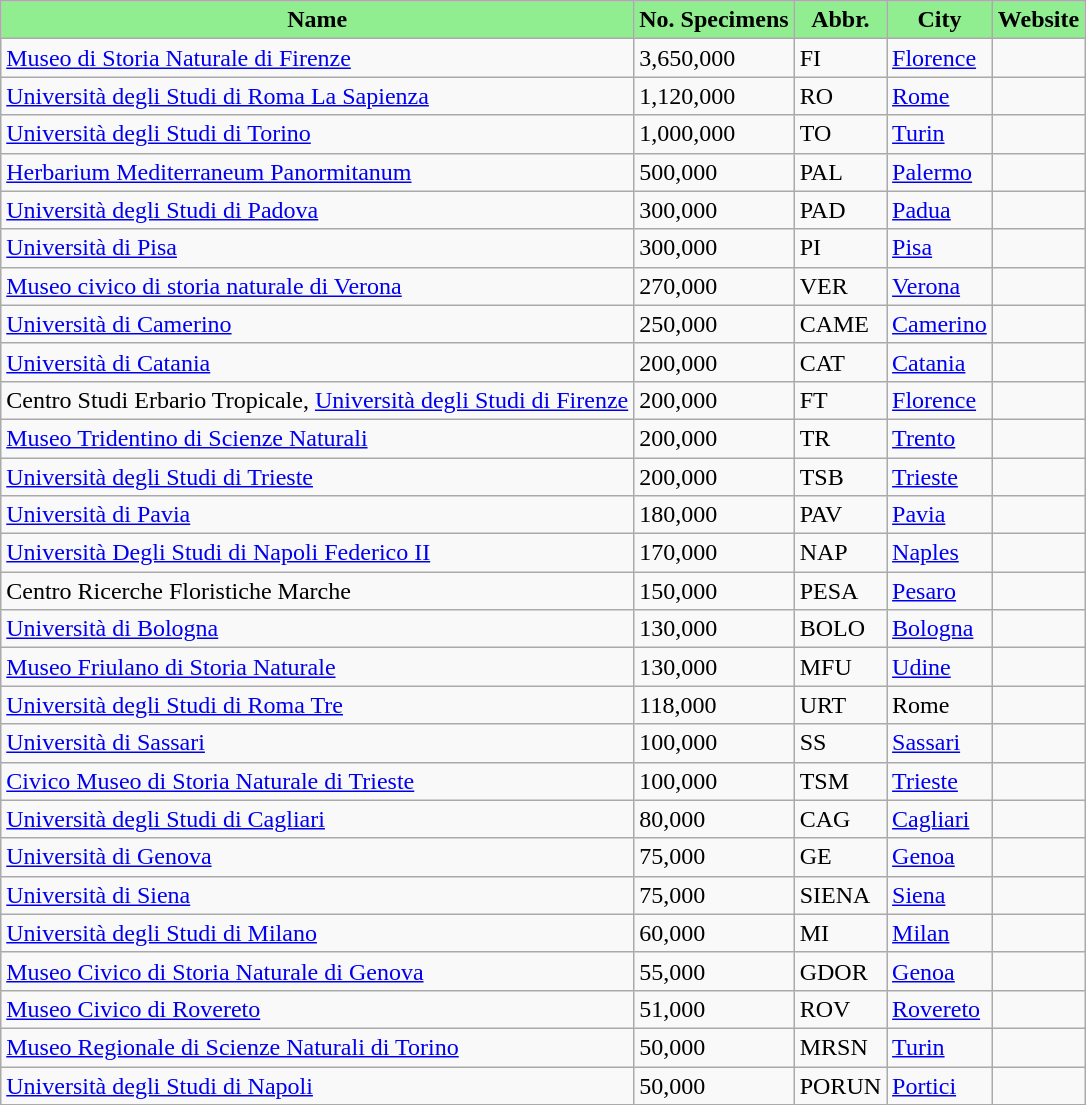<table class="wikitable">
<tr>
<th style="background:lightgreen" align="center">Name</th>
<th style="background:lightgreen" align="center">No. Specimens</th>
<th style="background:lightgreen" align="center">Abbr.</th>
<th style="background:lightgreen" align="center">City</th>
<th style="background:lightgreen" align="center">Website</th>
</tr>
<tr>
<td><a href='#'>Museo di Storia Naturale di Firenze</a></td>
<td>3,650,000</td>
<td>FI</td>
<td><a href='#'>Florence</a></td>
<td></td>
</tr>
<tr>
<td><a href='#'>Università degli Studi di Roma La Sapienza</a></td>
<td>1,120,000</td>
<td>RO</td>
<td><a href='#'>Rome</a></td>
<td></td>
</tr>
<tr>
<td><a href='#'>Università degli Studi di Torino</a></td>
<td>1,000,000</td>
<td>TO</td>
<td><a href='#'>Turin</a></td>
<td></td>
</tr>
<tr>
<td><a href='#'>Herbarium Mediterraneum Panormitanum</a></td>
<td>500,000</td>
<td>PAL</td>
<td><a href='#'>Palermo</a></td>
<td></td>
</tr>
<tr>
<td><a href='#'>Università degli Studi di Padova</a></td>
<td>300,000</td>
<td>PAD</td>
<td><a href='#'>Padua</a></td>
<td></td>
</tr>
<tr>
<td><a href='#'>Università di Pisa</a></td>
<td>300,000</td>
<td>PI</td>
<td><a href='#'>Pisa</a></td>
<td></td>
</tr>
<tr>
<td><a href='#'>Museo civico di storia naturale di Verona</a></td>
<td>270,000</td>
<td>VER</td>
<td><a href='#'>Verona</a></td>
<td></td>
</tr>
<tr>
<td><a href='#'>Università di Camerino</a></td>
<td>250,000</td>
<td>CAME</td>
<td><a href='#'>Camerino</a></td>
<td></td>
</tr>
<tr>
<td><a href='#'>Università di Catania</a></td>
<td>200,000</td>
<td>CAT</td>
<td><a href='#'>Catania</a></td>
<td> </td>
</tr>
<tr>
<td>Centro Studi Erbario Tropicale, <a href='#'>Università degli Studi di Firenze</a></td>
<td>200,000</td>
<td>FT</td>
<td><a href='#'>Florence</a></td>
<td></td>
</tr>
<tr>
<td><a href='#'>Museo Tridentino di Scienze Naturali</a></td>
<td>200,000</td>
<td>TR</td>
<td><a href='#'>Trento</a></td>
<td></td>
</tr>
<tr>
<td><a href='#'>Università degli Studi di Trieste</a></td>
<td>200,000</td>
<td>TSB</td>
<td><a href='#'>Trieste</a></td>
<td></td>
</tr>
<tr>
<td><a href='#'>Università di Pavia</a></td>
<td>180,000</td>
<td>PAV</td>
<td><a href='#'>Pavia</a></td>
<td></td>
</tr>
<tr>
<td><a href='#'>Università Degli Studi di Napoli Federico II</a></td>
<td>170,000</td>
<td>NAP</td>
<td><a href='#'>Naples</a></td>
<td></td>
</tr>
<tr>
<td>Centro Ricerche Floristiche Marche</td>
<td>150,000</td>
<td>PESA</td>
<td><a href='#'>Pesaro</a></td>
<td></td>
</tr>
<tr>
<td><a href='#'>Università di Bologna</a></td>
<td>130,000</td>
<td>BOLO</td>
<td><a href='#'>Bologna</a></td>
<td></td>
</tr>
<tr>
<td><a href='#'>Museo Friulano di Storia Naturale</a></td>
<td>130,000</td>
<td>MFU</td>
<td><a href='#'>Udine</a></td>
<td></td>
</tr>
<tr>
<td><a href='#'>Università degli Studi di Roma Tre</a></td>
<td>118,000</td>
<td>URT</td>
<td>Rome</td>
<td></td>
</tr>
<tr>
<td><a href='#'>Università di Sassari</a></td>
<td>100,000</td>
<td>SS</td>
<td><a href='#'>Sassari</a></td>
<td></td>
</tr>
<tr>
<td><a href='#'>Civico Museo di Storia Naturale di Trieste</a></td>
<td>100,000</td>
<td>TSM</td>
<td><a href='#'>Trieste</a></td>
<td></td>
</tr>
<tr>
<td><a href='#'>Università degli Studi di Cagliari</a></td>
<td>80,000</td>
<td>CAG</td>
<td><a href='#'>Cagliari</a></td>
<td> </td>
</tr>
<tr>
<td><a href='#'>Università di Genova</a></td>
<td>75,000</td>
<td>GE</td>
<td><a href='#'>Genoa</a></td>
<td></td>
</tr>
<tr>
<td><a href='#'>Università di Siena</a></td>
<td>75,000</td>
<td>SIENA</td>
<td><a href='#'>Siena</a></td>
<td></td>
</tr>
<tr>
<td><a href='#'>Università degli Studi di Milano</a></td>
<td>60,000</td>
<td>MI</td>
<td><a href='#'>Milan</a></td>
<td></td>
</tr>
<tr>
<td><a href='#'>Museo Civico di Storia Naturale di Genova</a></td>
<td>55,000</td>
<td>GDOR</td>
<td><a href='#'>Genoa</a></td>
<td></td>
</tr>
<tr>
<td><a href='#'>Museo Civico di Rovereto</a></td>
<td>51,000</td>
<td>ROV</td>
<td><a href='#'>Rovereto</a></td>
<td></td>
</tr>
<tr>
<td><a href='#'>Museo Regionale di Scienze Naturali di Torino</a></td>
<td>50,000</td>
<td>MRSN</td>
<td><a href='#'>Turin</a></td>
<td></td>
</tr>
<tr>
<td><a href='#'>Università degli Studi di Napoli</a></td>
<td>50,000</td>
<td>PORUN</td>
<td><a href='#'>Portici</a></td>
<td></td>
</tr>
</table>
